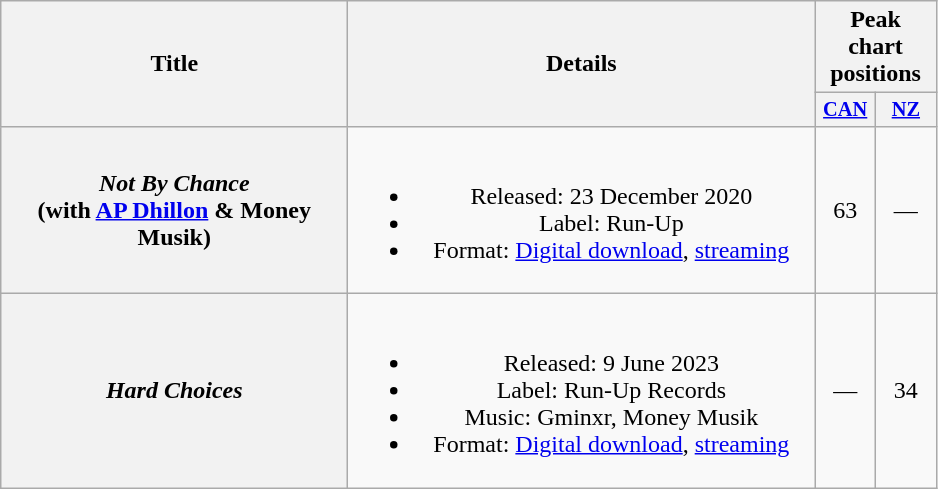<table class="wikitable plainrowheaders" style="text-align:center;">
<tr>
<th scope="col" style="width:14em;" rowspan="2">Title</th>
<th scope="col" style="width:19em;" rowspan="2">Details</th>
<th colspan="2" scope="col">Peak chart positions</th>
</tr>
<tr>
<th style="width:2.5em; font-size:85%"><a href='#'>CAN</a><br></th>
<th style="width:2.5em; font-size:85%"><a href='#'>NZ</a><br></th>
</tr>
<tr>
<th scope="row"><em>Not By Chance</em><br><span>(with <a href='#'>AP Dhillon</a> & Money Musik)</span></th>
<td><br><ul><li>Released: 23 December 2020</li><li>Label: Run-Up</li><li>Format: <a href='#'>Digital download</a>, <a href='#'>streaming</a></li></ul></td>
<td>63</td>
<td>—</td>
</tr>
<tr>
<th scope="row"><em>Hard Choices</em></th>
<td><br><ul><li>Released: 9 June 2023</li><li>Label: Run-Up Records</li><li>Music: Gminxr, Money Musik</li><li>Format: <a href='#'>Digital download</a>, <a href='#'>streaming</a></li></ul></td>
<td>—</td>
<td>34</td>
</tr>
</table>
